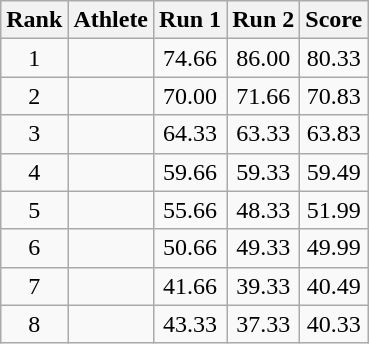<table class="wikitable" style="text-align:center">
<tr>
<th>Rank</th>
<th>Athlete</th>
<th>Run 1</th>
<th>Run 2</th>
<th>Score</th>
</tr>
<tr>
<td>1</td>
<td align=left></td>
<td>74.66</td>
<td>86.00</td>
<td>80.33</td>
</tr>
<tr>
<td>2</td>
<td align=left></td>
<td>70.00</td>
<td>71.66</td>
<td>70.83</td>
</tr>
<tr>
<td>3</td>
<td align=left></td>
<td>64.33</td>
<td>63.33</td>
<td>63.83</td>
</tr>
<tr>
<td>4</td>
<td align=left></td>
<td>59.66</td>
<td>59.33</td>
<td>59.49</td>
</tr>
<tr>
<td>5</td>
<td align=left></td>
<td>55.66</td>
<td>48.33</td>
<td>51.99</td>
</tr>
<tr>
<td>6</td>
<td align=left></td>
<td>50.66</td>
<td>49.33</td>
<td>49.99</td>
</tr>
<tr>
<td>7</td>
<td align=left></td>
<td>41.66</td>
<td>39.33</td>
<td>40.49</td>
</tr>
<tr>
<td>8</td>
<td align=left></td>
<td>43.33</td>
<td>37.33</td>
<td>40.33</td>
</tr>
</table>
